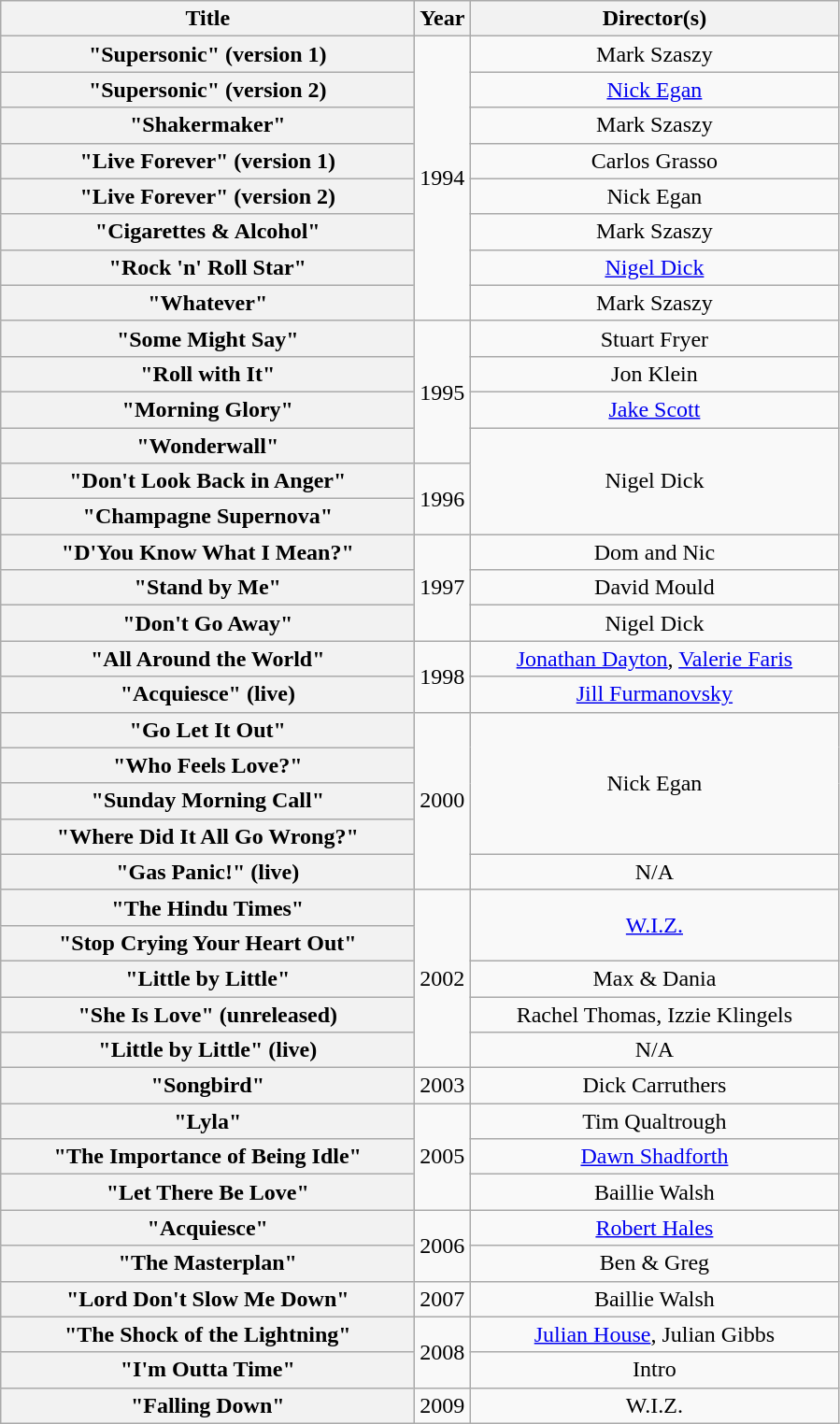<table class="wikitable plainrowheaders" style="text-align:center;">
<tr>
<th scope="col" style="width:18em;">Title</th>
<th scope="col">Year</th>
<th scope="col" style="width:16em;">Director(s)</th>
</tr>
<tr>
<th scope="row">"Supersonic" (version 1)</th>
<td rowspan="8">1994</td>
<td>Mark Szaszy</td>
</tr>
<tr>
<th scope="row">"Supersonic" (version 2)</th>
<td><a href='#'>Nick Egan</a></td>
</tr>
<tr>
<th scope="row">"Shakermaker"</th>
<td>Mark Szaszy</td>
</tr>
<tr>
<th scope="row">"Live Forever" (version 1)</th>
<td>Carlos Grasso</td>
</tr>
<tr>
<th scope="row">"Live Forever" (version 2)</th>
<td>Nick Egan</td>
</tr>
<tr>
<th scope="row">"Cigarettes & Alcohol"</th>
<td>Mark Szaszy</td>
</tr>
<tr>
<th scope="row">"Rock 'n' Roll Star"</th>
<td><a href='#'>Nigel Dick</a></td>
</tr>
<tr>
<th scope="row">"Whatever"</th>
<td>Mark Szaszy</td>
</tr>
<tr>
<th scope="row">"Some Might Say"</th>
<td rowspan="4">1995</td>
<td>Stuart Fryer</td>
</tr>
<tr>
<th scope="row">"Roll with It"</th>
<td>Jon Klein</td>
</tr>
<tr>
<th scope="row">"Morning Glory"</th>
<td><a href='#'>Jake Scott</a></td>
</tr>
<tr>
<th scope="row">"Wonderwall"</th>
<td rowspan="3">Nigel Dick</td>
</tr>
<tr>
<th scope="row">"Don't Look Back in Anger"</th>
<td rowspan="2">1996</td>
</tr>
<tr>
<th scope="row">"Champagne Supernova"</th>
</tr>
<tr>
<th scope="row">"D'You Know What I Mean?"</th>
<td rowspan="3">1997</td>
<td>Dom and Nic</td>
</tr>
<tr>
<th scope="row">"Stand by Me"</th>
<td>David Mould</td>
</tr>
<tr>
<th scope="row">"Don't Go Away"</th>
<td>Nigel Dick</td>
</tr>
<tr>
<th scope="row">"All Around the World"</th>
<td rowspan="2">1998</td>
<td><a href='#'>Jonathan Dayton</a>, <a href='#'>Valerie Faris</a></td>
</tr>
<tr>
<th scope="row">"Acquiesce" (live)</th>
<td><a href='#'>Jill Furmanovsky</a></td>
</tr>
<tr>
<th scope="row">"Go Let It Out"</th>
<td rowspan="5">2000</td>
<td rowspan="4">Nick Egan</td>
</tr>
<tr>
<th scope="row">"Who Feels Love?"</th>
</tr>
<tr>
<th scope="row">"Sunday Morning Call"</th>
</tr>
<tr>
<th scope="row">"Where Did It All Go Wrong?"</th>
</tr>
<tr>
<th scope="row">"Gas Panic!" (live)</th>
<td rowspan="1">N/A</td>
</tr>
<tr>
<th scope="row">"The Hindu Times"</th>
<td rowspan="5">2002</td>
<td rowspan="2"><a href='#'>W.I.Z.</a></td>
</tr>
<tr>
<th scope="row">"Stop Crying Your Heart Out"</th>
</tr>
<tr>
<th scope="row">"Little by Little"</th>
<td>Max & Dania</td>
</tr>
<tr>
<th scope="row">"She Is Love" (unreleased)</th>
<td>Rachel Thomas, Izzie Klingels</td>
</tr>
<tr>
<th scope="row">"Little by Little" (live)</th>
<td>N/A</td>
</tr>
<tr>
<th scope="row">"Songbird"</th>
<td rowspan="1">2003</td>
<td>Dick Carruthers</td>
</tr>
<tr>
<th scope="row">"Lyla"</th>
<td rowspan="3">2005</td>
<td>Tim Qualtrough</td>
</tr>
<tr>
<th scope="row">"The Importance of Being Idle"</th>
<td><a href='#'>Dawn Shadforth</a></td>
</tr>
<tr>
<th scope="row">"Let There Be Love"</th>
<td>Baillie Walsh</td>
</tr>
<tr>
<th scope="row">"Acquiesce"</th>
<td rowspan="2">2006</td>
<td><a href='#'>Robert Hales</a></td>
</tr>
<tr>
<th scope="row">"The Masterplan"</th>
<td>Ben & Greg</td>
</tr>
<tr>
<th scope="row">"Lord Don't Slow Me Down"</th>
<td>2007</td>
<td>Baillie Walsh</td>
</tr>
<tr>
<th scope="row">"The Shock of the Lightning"</th>
<td rowspan="2">2008</td>
<td><a href='#'>Julian House</a>, Julian Gibbs</td>
</tr>
<tr>
<th scope="row">"I'm Outta Time"</th>
<td>Intro</td>
</tr>
<tr>
<th scope="row">"Falling Down"</th>
<td>2009</td>
<td>W.I.Z.</td>
</tr>
</table>
